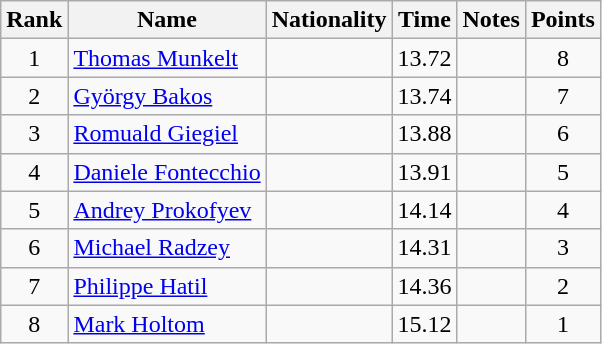<table class="wikitable sortable" style="text-align:center">
<tr>
<th>Rank</th>
<th>Name</th>
<th>Nationality</th>
<th>Time</th>
<th>Notes</th>
<th>Points</th>
</tr>
<tr>
<td>1</td>
<td align=left><a href='#'>Thomas Munkelt</a></td>
<td align=left></td>
<td>13.72</td>
<td></td>
<td>8</td>
</tr>
<tr>
<td>2</td>
<td align=left><a href='#'>György Bakos</a></td>
<td align=left></td>
<td>13.74</td>
<td></td>
<td>7</td>
</tr>
<tr>
<td>3</td>
<td align=left><a href='#'>Romuald Giegiel</a></td>
<td align=left></td>
<td>13.88</td>
<td></td>
<td>6</td>
</tr>
<tr>
<td>4</td>
<td align=left><a href='#'>Daniele Fontecchio</a></td>
<td align=left></td>
<td>13.91</td>
<td></td>
<td>5</td>
</tr>
<tr>
<td>5</td>
<td align=left><a href='#'>Andrey Prokofyev</a></td>
<td align=left></td>
<td>14.14</td>
<td></td>
<td>4</td>
</tr>
<tr>
<td>6</td>
<td align=left><a href='#'>Michael Radzey</a></td>
<td align=left></td>
<td>14.31</td>
<td></td>
<td>3</td>
</tr>
<tr>
<td>7</td>
<td align=left><a href='#'>Philippe Hatil</a></td>
<td align=left></td>
<td>14.36</td>
<td></td>
<td>2</td>
</tr>
<tr>
<td>8</td>
<td align=left><a href='#'>Mark Holtom</a></td>
<td align=left></td>
<td>15.12</td>
<td></td>
<td>1</td>
</tr>
</table>
